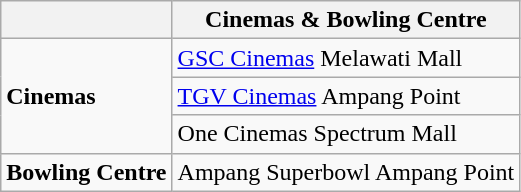<table class="wikitable">
<tr>
<th></th>
<th>Cinemas & Bowling Centre</th>
</tr>
<tr>
<td rowspan="3"><strong>Cinemas</strong></td>
<td><a href='#'>GSC Cinemas</a> Melawati Mall</td>
</tr>
<tr>
<td><a href='#'>TGV Cinemas</a> Ampang Point</td>
</tr>
<tr>
<td>One Cinemas Spectrum Mall</td>
</tr>
<tr>
<td><strong>Bowling Centre</strong></td>
<td>Ampang Superbowl Ampang Point</td>
</tr>
</table>
